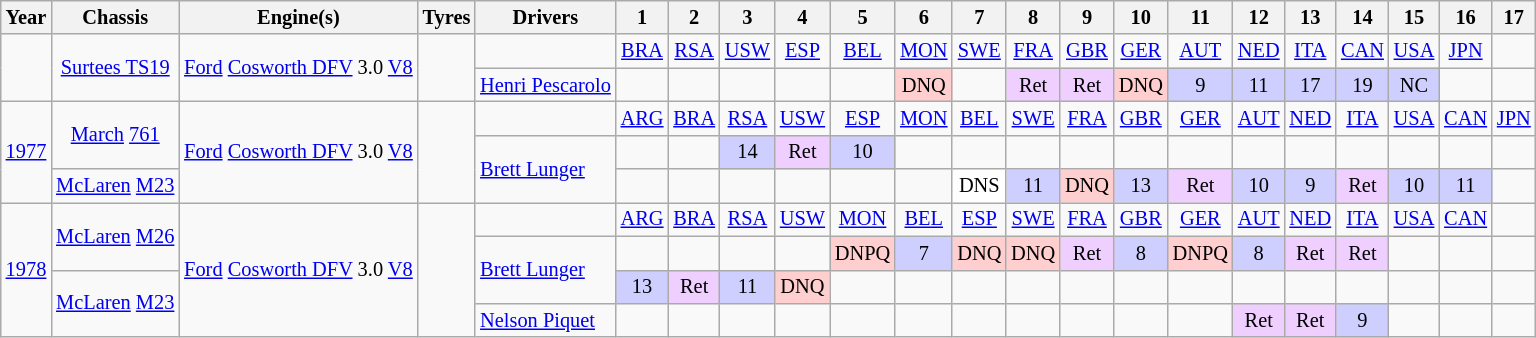<table class="wikitable" style="text-align:center; font-size:85%">
<tr>
<th>Year</th>
<th>Chassis</th>
<th>Engine(s)</th>
<th>Tyres</th>
<th>Drivers</th>
<th>1</th>
<th>2</th>
<th>3</th>
<th>4</th>
<th>5</th>
<th>6</th>
<th>7</th>
<th>8</th>
<th>9</th>
<th>10</th>
<th>11</th>
<th>12</th>
<th>13</th>
<th>14</th>
<th>15</th>
<th>16</th>
<th>17</th>
</tr>
<tr>
<td rowspan="2"></td>
<td rowspan="2"><a href='#'>Surtees TS19</a></td>
<td rowspan="2"><a href='#'>Ford</a> <a href='#'>Cosworth DFV</a> 3.0 <a href='#'>V8</a></td>
<td rowspan="2"></td>
<td></td>
<td><a href='#'>BRA</a></td>
<td><a href='#'>RSA</a></td>
<td><a href='#'>USW</a></td>
<td><a href='#'>ESP</a></td>
<td><a href='#'>BEL</a></td>
<td><a href='#'>MON</a></td>
<td><a href='#'>SWE</a></td>
<td><a href='#'>FRA</a></td>
<td><a href='#'>GBR</a></td>
<td><a href='#'>GER</a></td>
<td><a href='#'>AUT</a></td>
<td><a href='#'>NED</a></td>
<td><a href='#'>ITA</a></td>
<td><a href='#'>CAN</a></td>
<td><a href='#'>USA</a></td>
<td><a href='#'>JPN</a></td>
<td></td>
</tr>
<tr>
<td align="left"> <a href='#'>Henri Pescarolo</a></td>
<td></td>
<td></td>
<td></td>
<td></td>
<td></td>
<td style="background:#FFCFCF;">DNQ</td>
<td></td>
<td style="background:#EFCFFF;">Ret</td>
<td style="background:#EFCFFF;">Ret</td>
<td style="background:#FFCFCF;">DNQ</td>
<td style="background:#CFCFFF;">9</td>
<td style="background:#CFCFFF;">11</td>
<td style="background:#CFCFFF;">17</td>
<td style="background:#CFCFFF;">19</td>
<td style="background:#CFCFFF;">NC</td>
<td></td>
<td></td>
</tr>
<tr>
<td rowspan="3"><a href='#'>1977</a></td>
<td rowspan="2"><a href='#'>March</a> <a href='#'>761</a></td>
<td rowspan="3"><a href='#'>Ford</a> <a href='#'>Cosworth DFV</a> 3.0 <a href='#'>V8</a></td>
<td rowspan="3"></td>
<td></td>
<td><a href='#'>ARG</a></td>
<td><a href='#'>BRA</a></td>
<td><a href='#'>RSA</a></td>
<td><a href='#'>USW</a></td>
<td><a href='#'>ESP</a></td>
<td><a href='#'>MON</a></td>
<td><a href='#'>BEL</a></td>
<td><a href='#'>SWE</a></td>
<td><a href='#'>FRA</a></td>
<td><a href='#'>GBR</a></td>
<td><a href='#'>GER</a></td>
<td><a href='#'>AUT</a></td>
<td><a href='#'>NED</a></td>
<td><a href='#'>ITA</a></td>
<td><a href='#'>USA</a></td>
<td><a href='#'>CAN</a></td>
<td><a href='#'>JPN</a></td>
</tr>
<tr>
<td rowspan="2" align="left"> <a href='#'>Brett Lunger</a></td>
<td></td>
<td></td>
<td style="background:#cfcfff;">14</td>
<td style="background:#efcfff;">Ret</td>
<td style="background:#cfcfff;">10</td>
<td></td>
<td></td>
<td></td>
<td></td>
<td></td>
<td></td>
<td></td>
<td></td>
<td></td>
<td></td>
<td></td>
<td></td>
</tr>
<tr>
<td><a href='#'>McLaren</a> <a href='#'>M23</a></td>
<td></td>
<td></td>
<td></td>
<td></td>
<td></td>
<td></td>
<td style="background:#ffffff;">DNS</td>
<td style="background:#cfcfff;">11</td>
<td style="background:#ffcfcf;">DNQ</td>
<td style="background:#cfcfff;">13</td>
<td style="background:#efcfff;">Ret</td>
<td style="background:#cfcfff;">10</td>
<td style="background:#cfcfff;">9</td>
<td style="background:#efcfff;">Ret</td>
<td style="background:#cfcfff;">10</td>
<td style="background:#cfcfff;">11</td>
<td></td>
</tr>
<tr>
<td rowspan="4"><a href='#'>1978</a></td>
<td rowspan="2"><a href='#'>McLaren</a> <a href='#'>M26</a></td>
<td rowspan="4"><a href='#'>Ford</a> <a href='#'>Cosworth DFV</a> 3.0 <a href='#'>V8</a></td>
<td rowspan="4"></td>
<td></td>
<td><a href='#'>ARG</a></td>
<td><a href='#'>BRA</a></td>
<td><a href='#'>RSA</a></td>
<td><a href='#'>USW</a></td>
<td><a href='#'>MON</a></td>
<td><a href='#'>BEL</a></td>
<td><a href='#'>ESP</a></td>
<td><a href='#'>SWE</a></td>
<td><a href='#'>FRA</a></td>
<td><a href='#'>GBR</a></td>
<td><a href='#'>GER</a></td>
<td><a href='#'>AUT</a></td>
<td><a href='#'>NED</a></td>
<td><a href='#'>ITA</a></td>
<td><a href='#'>USA</a></td>
<td><a href='#'>CAN</a></td>
<td></td>
</tr>
<tr>
<td rowspan="2" align="left"> <a href='#'>Brett Lunger</a></td>
<td></td>
<td></td>
<td></td>
<td></td>
<td style="background:#ffcfcf;">DNPQ</td>
<td style="background:#cfcfff;">7</td>
<td style="background:#ffcfcf;">DNQ</td>
<td style="background:#ffcfcf;">DNQ</td>
<td style="background:#efcfff;">Ret</td>
<td style="background:#cfcfff;">8</td>
<td style="background:#ffcfcf;">DNPQ</td>
<td style="background:#cfcfff;">8</td>
<td style="background:#efcfff;">Ret</td>
<td style="background:#efcfff;">Ret</td>
<td></td>
<td></td>
<td></td>
</tr>
<tr>
<td rowspan="2"><a href='#'>McLaren</a> <a href='#'>M23</a></td>
<td style="background:#cfcfff;">13</td>
<td style="background:#efcfff;">Ret</td>
<td style="background:#cfcfff;">11</td>
<td style="background:#ffcfcf;">DNQ</td>
<td></td>
<td></td>
<td></td>
<td></td>
<td></td>
<td></td>
<td></td>
<td></td>
<td></td>
<td></td>
<td></td>
<td></td>
<td></td>
</tr>
<tr>
<td align="left"> <a href='#'>Nelson Piquet</a></td>
<td></td>
<td></td>
<td></td>
<td></td>
<td></td>
<td></td>
<td></td>
<td></td>
<td></td>
<td></td>
<td></td>
<td style="background:#efcfff;">Ret</td>
<td style="background:#efcfff;">Ret</td>
<td style="background:#cfcfff;">9</td>
<td></td>
<td></td>
<td></td>
</tr>
</table>
